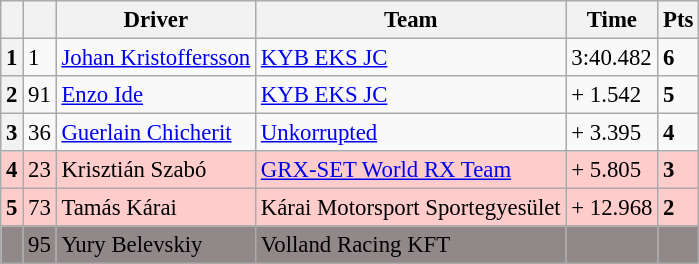<table class="wikitable" style="font-size:95%">
<tr>
<th></th>
<th></th>
<th>Driver</th>
<th>Team</th>
<th>Time</th>
<th>Pts</th>
</tr>
<tr>
<th>1</th>
<td>1</td>
<td> <a href='#'>Johan Kristoffersson</a></td>
<td><a href='#'>KYB EKS JC</a></td>
<td>3:40.482</td>
<td><strong>6</strong></td>
</tr>
<tr>
<th>2</th>
<td>91</td>
<td> <a href='#'>Enzo Ide</a></td>
<td><a href='#'>KYB EKS JC</a></td>
<td>+ 1.542</td>
<td><strong>5</strong></td>
</tr>
<tr>
<th>3</th>
<td>36</td>
<td> <a href='#'>Guerlain Chicherit</a></td>
<td><a href='#'>Unkorrupted</a></td>
<td>+ 3.395</td>
<td><strong>4</strong></td>
</tr>
<tr>
<th style="background:#ffcccc;">4</th>
<td style="background:#ffcccc;">23</td>
<td style="background:#ffcccc;"> Krisztián Szabó</td>
<td style="background:#ffcccc;"><a href='#'>GRX-SET World RX Team</a></td>
<td style="background:#ffcccc;">+ 5.805</td>
<td style="background:#ffcccc;"><strong>3</strong></td>
</tr>
<tr>
<th style="background:#ffcccc;">5</th>
<td style="background:#ffcccc;">73</td>
<td style="background:#ffcccc;"> Tamás Kárai</td>
<td style="background:#ffcccc;">Kárai Motorsport Sportegyesület</td>
<td style="background:#ffcccc;">+ 12.968</td>
<td style="background:#ffcccc;"><strong>2</strong></td>
</tr>
<tr>
<th style="background:#918989;"></th>
<td style="background:#918989;">95</td>
<td style="background:#918989;"> Yury Belevskiy</td>
<td style="background:#918989;">Volland Racing KFT</td>
<td style="background:#918989;"><strong></strong></td>
<td style="background:#918989;"></td>
</tr>
</table>
